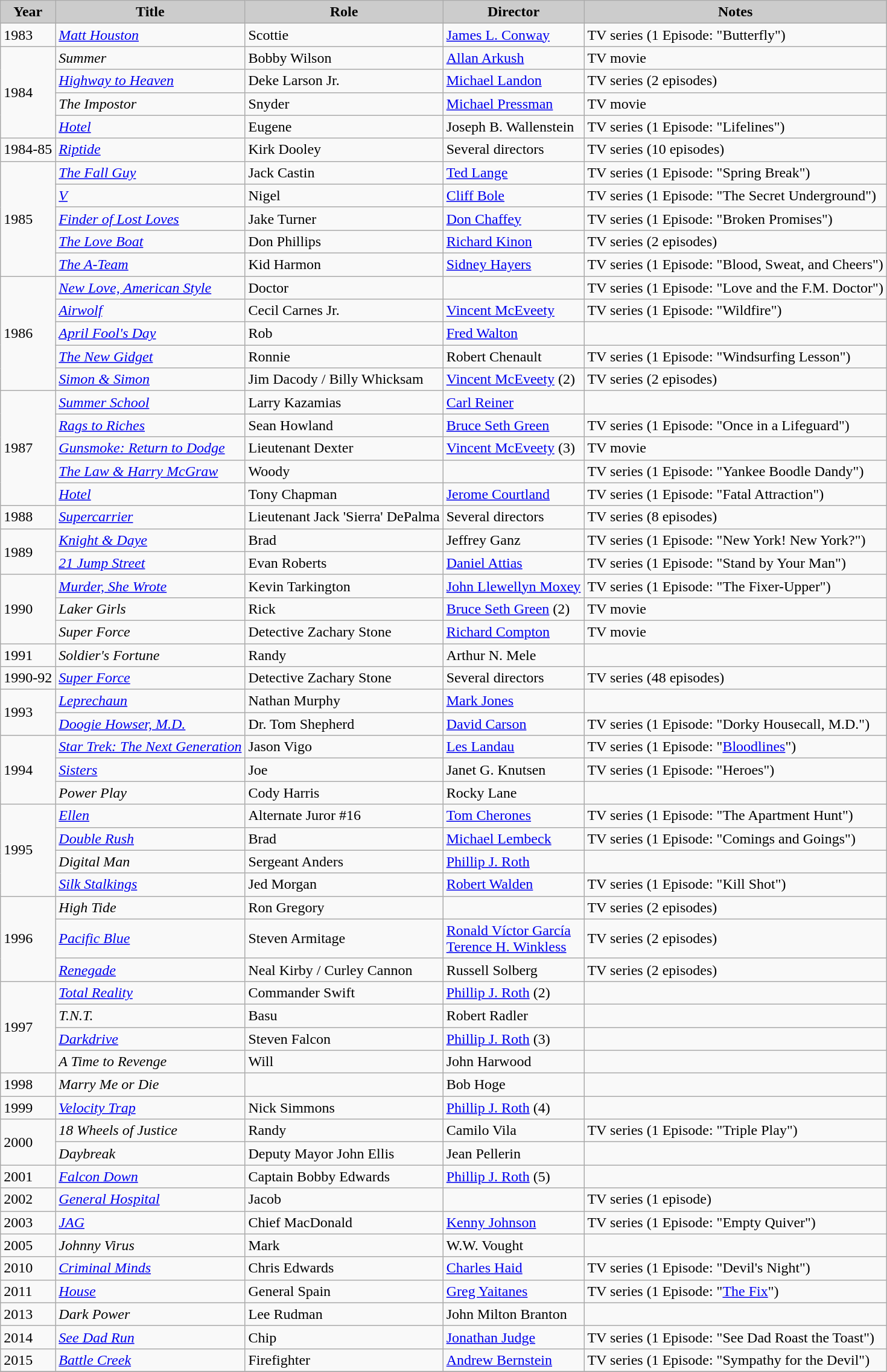<table class="wikitable">
<tr>
<th style="background: #CCCCCC;">Year</th>
<th style="background: #CCCCCC;">Title</th>
<th style="background: #CCCCCC;">Role</th>
<th style="background: #CCCCCC;">Director</th>
<th style="background: #CCCCCC;">Notes</th>
</tr>
<tr>
<td rowspan=1>1983</td>
<td><em><a href='#'>Matt Houston</a></em></td>
<td>Scottie</td>
<td><a href='#'>James L. Conway</a></td>
<td>TV series (1 Episode: "Butterfly")</td>
</tr>
<tr>
<td rowspan=4>1984</td>
<td><em>Summer</em></td>
<td>Bobby Wilson</td>
<td><a href='#'>Allan Arkush</a></td>
<td>TV movie</td>
</tr>
<tr>
<td><em><a href='#'>Highway to Heaven</a></em></td>
<td>Deke Larson Jr.</td>
<td><a href='#'>Michael Landon</a></td>
<td>TV series (2 episodes)</td>
</tr>
<tr>
<td><em>The Impostor</em></td>
<td>Snyder</td>
<td><a href='#'>Michael Pressman</a></td>
<td>TV movie</td>
</tr>
<tr>
<td><em><a href='#'>Hotel</a></em></td>
<td>Eugene</td>
<td>Joseph B. Wallenstein</td>
<td>TV series (1 Episode: "Lifelines")</td>
</tr>
<tr>
<td rowspan=1>1984-85</td>
<td><em><a href='#'>Riptide</a></em></td>
<td>Kirk Dooley</td>
<td>Several directors</td>
<td>TV series (10 episodes)</td>
</tr>
<tr>
<td rowspan=5>1985</td>
<td><em><a href='#'>The Fall Guy</a></em></td>
<td>Jack Castin</td>
<td><a href='#'>Ted Lange</a></td>
<td>TV series (1 Episode: "Spring Break")</td>
</tr>
<tr>
<td><em><a href='#'>V</a></em></td>
<td>Nigel</td>
<td><a href='#'>Cliff Bole</a></td>
<td>TV series (1 Episode: "The Secret Underground")</td>
</tr>
<tr>
<td><em><a href='#'>Finder of Lost Loves</a></em></td>
<td>Jake Turner</td>
<td><a href='#'>Don Chaffey</a></td>
<td>TV series (1 Episode: "Broken Promises")</td>
</tr>
<tr>
<td><em><a href='#'>The Love Boat</a></em></td>
<td>Don Phillips</td>
<td><a href='#'>Richard Kinon</a></td>
<td>TV series (2 episodes)</td>
</tr>
<tr>
<td><em><a href='#'>The A-Team</a></em></td>
<td>Kid Harmon</td>
<td><a href='#'>Sidney Hayers</a></td>
<td>TV series (1 Episode: "Blood, Sweat, and Cheers")</td>
</tr>
<tr>
<td rowspan=5>1986</td>
<td><em><a href='#'>New Love, American Style</a></em></td>
<td>Doctor</td>
<td></td>
<td>TV series (1 Episode: "Love and the F.M. Doctor")</td>
</tr>
<tr>
<td><em><a href='#'>Airwolf</a></em></td>
<td>Cecil Carnes Jr.</td>
<td><a href='#'>Vincent McEveety</a></td>
<td>TV series (1 Episode: "Wildfire")</td>
</tr>
<tr>
<td><em><a href='#'>April Fool's Day</a></em></td>
<td>Rob</td>
<td><a href='#'>Fred Walton</a></td>
<td></td>
</tr>
<tr>
<td><em><a href='#'>The New Gidget</a></em></td>
<td>Ronnie</td>
<td>Robert Chenault</td>
<td>TV series (1 Episode: "Windsurfing Lesson")</td>
</tr>
<tr>
<td><em><a href='#'>Simon & Simon</a></em></td>
<td>Jim Dacody / Billy Whicksam</td>
<td><a href='#'>Vincent McEveety</a> (2)</td>
<td>TV series (2 episodes)</td>
</tr>
<tr>
<td rowspan=5>1987</td>
<td><em><a href='#'>Summer School</a></em></td>
<td>Larry Kazamias</td>
<td><a href='#'>Carl Reiner</a></td>
<td></td>
</tr>
<tr>
<td><em><a href='#'>Rags to Riches</a></em></td>
<td>Sean Howland</td>
<td><a href='#'>Bruce Seth Green</a></td>
<td>TV series (1 Episode: "Once in a Lifeguard")</td>
</tr>
<tr>
<td><em><a href='#'>Gunsmoke: Return to Dodge</a></em></td>
<td>Lieutenant Dexter</td>
<td><a href='#'>Vincent McEveety</a> (3)</td>
<td>TV movie</td>
</tr>
<tr>
<td><em><a href='#'>The Law & Harry McGraw</a></em></td>
<td>Woody</td>
<td></td>
<td>TV series (1 Episode: "Yankee Boodle Dandy")</td>
</tr>
<tr>
<td><em><a href='#'>Hotel</a></em></td>
<td>Tony Chapman</td>
<td><a href='#'>Jerome Courtland</a></td>
<td>TV series (1 Episode: "Fatal Attraction")</td>
</tr>
<tr>
<td>1988</td>
<td><em><a href='#'>Supercarrier</a></em></td>
<td>Lieutenant Jack 'Sierra' DePalma</td>
<td>Several directors</td>
<td>TV series (8 episodes)</td>
</tr>
<tr>
<td rowspan=2>1989</td>
<td><em><a href='#'>Knight & Daye</a></em></td>
<td>Brad</td>
<td>Jeffrey Ganz</td>
<td>TV series (1 Episode: "New York! New York?")</td>
</tr>
<tr>
<td><em><a href='#'>21 Jump Street</a></em></td>
<td>Evan Roberts</td>
<td><a href='#'>Daniel Attias</a></td>
<td>TV series (1 Episode: "Stand by Your Man")</td>
</tr>
<tr>
<td rowspan=3>1990</td>
<td><em><a href='#'>Murder, She Wrote</a></em></td>
<td>Kevin Tarkington</td>
<td><a href='#'>John Llewellyn Moxey</a></td>
<td>TV series (1 Episode: "The Fixer-Upper")</td>
</tr>
<tr>
<td><em>Laker Girls</em></td>
<td>Rick</td>
<td><a href='#'>Bruce Seth Green</a> (2)</td>
<td>TV movie</td>
</tr>
<tr>
<td><em>Super Force</em></td>
<td>Detective Zachary Stone</td>
<td><a href='#'>Richard Compton</a></td>
<td>TV movie</td>
</tr>
<tr>
<td rowspan=1>1991</td>
<td><em>Soldier's Fortune</em></td>
<td>Randy</td>
<td>Arthur N. Mele</td>
<td></td>
</tr>
<tr>
<td rowspan=1>1990-92</td>
<td><em><a href='#'>Super Force</a></em></td>
<td>Detective Zachary Stone</td>
<td>Several directors</td>
<td>TV series (48 episodes)</td>
</tr>
<tr>
<td rowspan=2>1993</td>
<td><em><a href='#'>Leprechaun</a></em></td>
<td>Nathan Murphy</td>
<td><a href='#'>Mark Jones</a></td>
<td></td>
</tr>
<tr>
<td><em><a href='#'>Doogie Howser, M.D.</a></em></td>
<td>Dr. Tom Shepherd</td>
<td><a href='#'>David Carson</a></td>
<td>TV series (1 Episode: "Dorky Housecall, M.D.")</td>
</tr>
<tr>
<td rowspan=3>1994</td>
<td><em><a href='#'>Star Trek: The Next Generation</a></em></td>
<td>Jason Vigo</td>
<td><a href='#'>Les Landau</a></td>
<td>TV series (1 Episode: "<a href='#'>Bloodlines</a>")</td>
</tr>
<tr>
<td><em><a href='#'>Sisters</a></em></td>
<td>Joe</td>
<td>Janet G. Knutsen</td>
<td>TV series (1 Episode: "Heroes")</td>
</tr>
<tr>
<td><em>Power Play</em></td>
<td>Cody Harris</td>
<td>Rocky Lane</td>
<td></td>
</tr>
<tr>
<td rowspan=4>1995</td>
<td><em><a href='#'>Ellen</a></em></td>
<td>Alternate Juror #16</td>
<td><a href='#'>Tom Cherones</a></td>
<td>TV series (1 Episode: "The Apartment Hunt")</td>
</tr>
<tr>
<td><em><a href='#'>Double Rush</a></em></td>
<td>Brad</td>
<td><a href='#'>Michael Lembeck</a></td>
<td>TV series (1 Episode: "Comings and Goings")</td>
</tr>
<tr>
<td><em>Digital Man</em></td>
<td>Sergeant Anders</td>
<td><a href='#'>Phillip J. Roth</a></td>
<td></td>
</tr>
<tr>
<td><em><a href='#'>Silk Stalkings</a></em></td>
<td>Jed Morgan</td>
<td><a href='#'>Robert Walden</a></td>
<td>TV series (1 Episode: "Kill Shot")</td>
</tr>
<tr>
<td rowspan=3>1996</td>
<td><em>High Tide</em></td>
<td>Ron Gregory</td>
<td></td>
<td>TV series (2 episodes)</td>
</tr>
<tr>
<td><em><a href='#'>Pacific Blue</a></em></td>
<td>Steven Armitage</td>
<td><a href='#'>Ronald Víctor García</a><br><a href='#'>Terence H. Winkless</a></td>
<td>TV series (2 episodes)</td>
</tr>
<tr>
<td><em><a href='#'>Renegade</a></em></td>
<td>Neal Kirby / Curley Cannon</td>
<td>Russell Solberg</td>
<td>TV series (2 episodes)</td>
</tr>
<tr>
<td rowspan=4>1997</td>
<td><em><a href='#'>Total Reality</a></em></td>
<td>Commander Swift</td>
<td><a href='#'>Phillip J. Roth</a> (2)</td>
<td></td>
</tr>
<tr>
<td><em>T.N.T.</em></td>
<td>Basu</td>
<td>Robert Radler</td>
<td></td>
</tr>
<tr>
<td><em><a href='#'>Darkdrive</a></em></td>
<td>Steven Falcon</td>
<td><a href='#'>Phillip J. Roth</a> (3)</td>
<td></td>
</tr>
<tr>
<td><em>A Time to Revenge</em></td>
<td>Will</td>
<td>John Harwood</td>
<td></td>
</tr>
<tr>
<td rowspan=1>1998</td>
<td><em>Marry Me or Die</em></td>
<td></td>
<td>Bob Hoge</td>
<td></td>
</tr>
<tr>
<td rowspan=1>1999</td>
<td><em><a href='#'>Velocity Trap</a></em></td>
<td>Nick Simmons</td>
<td><a href='#'>Phillip J. Roth</a> (4)</td>
<td></td>
</tr>
<tr>
<td rowspan=2>2000</td>
<td><em>18 Wheels of Justice</em></td>
<td>Randy</td>
<td>Camilo Vila</td>
<td>TV series (1 Episode: "Triple Play")</td>
</tr>
<tr>
<td><em>Daybreak</em></td>
<td>Deputy Mayor John Ellis</td>
<td>Jean Pellerin</td>
<td></td>
</tr>
<tr>
<td rowspan=1>2001</td>
<td><em><a href='#'>Falcon Down</a></em></td>
<td>Captain Bobby Edwards</td>
<td><a href='#'>Phillip J. Roth</a> (5)</td>
<td></td>
</tr>
<tr>
<td rowspan=1>2002</td>
<td><em><a href='#'>General Hospital</a></em></td>
<td>Jacob</td>
<td></td>
<td>TV series (1 episode)</td>
</tr>
<tr>
<td rowspan=1>2003</td>
<td><em><a href='#'>JAG</a></em></td>
<td>Chief MacDonald</td>
<td><a href='#'>Kenny Johnson</a></td>
<td>TV series (1 Episode: "Empty Quiver")</td>
</tr>
<tr>
<td rowspan=1>2005</td>
<td><em>Johnny Virus</em></td>
<td>Mark</td>
<td>W.W. Vought</td>
<td></td>
</tr>
<tr>
<td rowspan=1>2010</td>
<td><em><a href='#'>Criminal Minds</a></em></td>
<td>Chris Edwards</td>
<td><a href='#'>Charles Haid</a></td>
<td>TV series (1 Episode: "Devil's Night")</td>
</tr>
<tr>
<td rowspan=1>2011</td>
<td><em><a href='#'>House</a></em></td>
<td>General Spain</td>
<td><a href='#'>Greg Yaitanes</a></td>
<td>TV series (1 Episode: "<a href='#'>The Fix</a>")</td>
</tr>
<tr>
<td rowspan=1>2013</td>
<td><em>Dark Power</em></td>
<td>Lee Rudman</td>
<td>John Milton Branton</td>
<td></td>
</tr>
<tr>
<td rowspan=1>2014</td>
<td><em><a href='#'>See Dad Run</a></em></td>
<td>Chip</td>
<td><a href='#'>Jonathan Judge</a></td>
<td>TV series (1 Episode: "See Dad Roast the Toast")</td>
</tr>
<tr>
<td rowspan=1>2015</td>
<td><em><a href='#'>Battle Creek</a></em></td>
<td>Firefighter</td>
<td><a href='#'>Andrew Bernstein</a></td>
<td>TV series (1 Episode: "Sympathy for the Devil")</td>
</tr>
<tr>
</tr>
</table>
